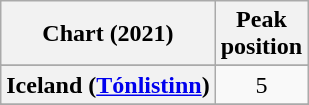<table class="wikitable sortable plainrowheaders" style="text-align:center">
<tr>
<th scope="col">Chart (2021)</th>
<th scope="col">Peak<br>position</th>
</tr>
<tr>
</tr>
<tr>
</tr>
<tr>
</tr>
<tr>
</tr>
<tr>
</tr>
<tr>
<th scope="row">Iceland (<a href='#'>Tónlistinn</a>)</th>
<td>5</td>
</tr>
<tr>
</tr>
<tr>
</tr>
<tr>
</tr>
<tr>
</tr>
<tr>
</tr>
<tr>
</tr>
<tr>
</tr>
</table>
